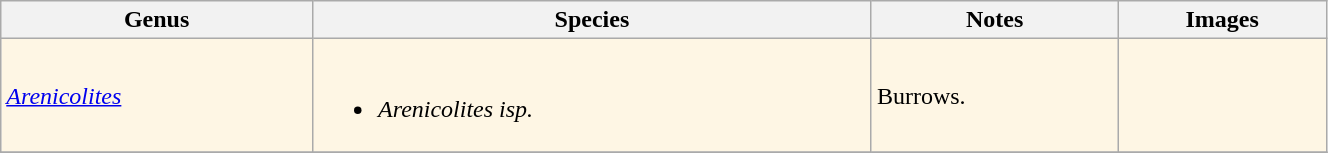<table class="wikitable" style="width:70%;">
<tr>
<th>Genus</th>
<th>Species</th>
<th>Notes</th>
<th>Images</th>
</tr>
<tr>
<td style="background:#FEF6E4;"><em><a href='#'>Arenicolites</a></em></td>
<td style="background:#FEF6E4;"><br><ul><li><em>Arenicolites isp.</em></li></ul></td>
<td style="background:#FEF6E4;">Burrows.</td>
<td style="background:#FEF6E4;"></td>
</tr>
<tr>
</tr>
</table>
